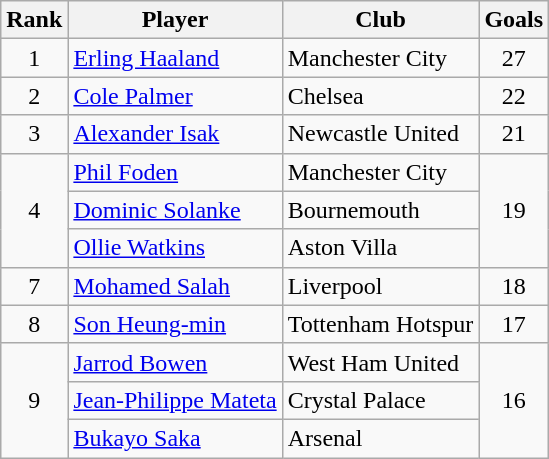<table class="wikitable" style="text-align:center">
<tr>
<th>Rank</th>
<th>Player</th>
<th>Club</th>
<th>Goals</th>
</tr>
<tr>
<td>1</td>
<td align="left"> <a href='#'>Erling Haaland</a></td>
<td align="left">Manchester City</td>
<td>27</td>
</tr>
<tr>
<td>2</td>
<td align="left"> <a href='#'>Cole Palmer</a></td>
<td align="left">Chelsea</td>
<td>22</td>
</tr>
<tr>
<td>3</td>
<td align="left"> <a href='#'>Alexander Isak</a></td>
<td align="left">Newcastle United</td>
<td>21</td>
</tr>
<tr>
<td rowspan="3">4</td>
<td align="left"> <a href='#'>Phil Foden</a></td>
<td align="left">Manchester City</td>
<td rowspan="3">19</td>
</tr>
<tr>
<td align="left"> <a href='#'>Dominic Solanke</a></td>
<td align="left">Bournemouth</td>
</tr>
<tr>
<td align="left"> <a href='#'>Ollie Watkins</a></td>
<td align="left">Aston Villa</td>
</tr>
<tr>
<td>7</td>
<td align="left"> <a href='#'>Mohamed Salah</a></td>
<td align="left">Liverpool</td>
<td>18</td>
</tr>
<tr>
<td>8</td>
<td align="left"> <a href='#'>Son Heung-min</a></td>
<td align="left">Tottenham Hotspur</td>
<td>17</td>
</tr>
<tr>
<td rowspan="3">9</td>
<td align="left"> <a href='#'>Jarrod Bowen</a></td>
<td align="left">West Ham United</td>
<td rowspan="3">16</td>
</tr>
<tr>
<td align="left"> <a href='#'>Jean-Philippe Mateta</a></td>
<td align="left">Crystal Palace</td>
</tr>
<tr>
<td align="left"> <a href='#'>Bukayo Saka</a></td>
<td align="left">Arsenal</td>
</tr>
</table>
